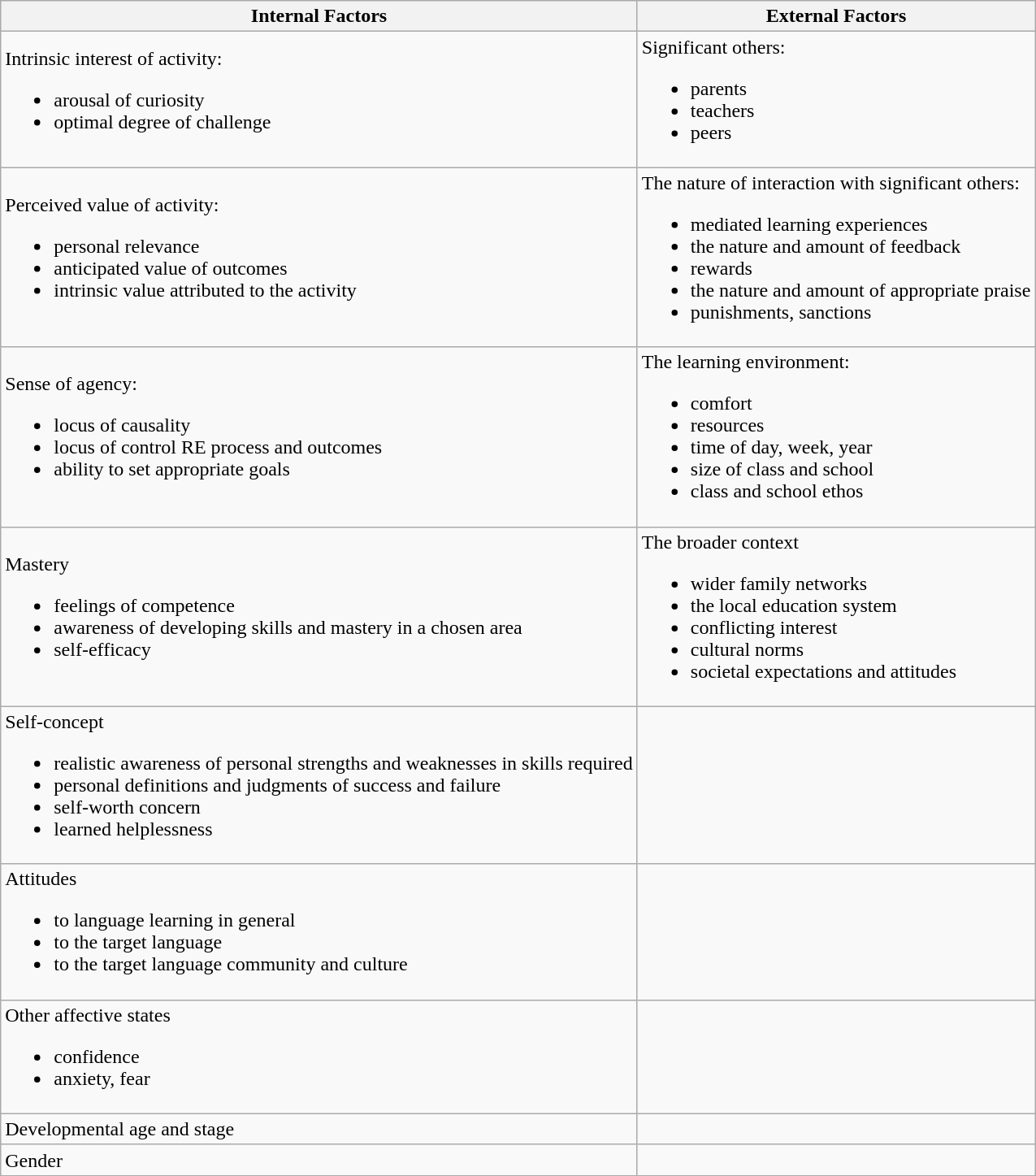<table class="wikitable">
<tr>
<th>Internal Factors</th>
<th>External Factors</th>
</tr>
<tr>
<td>Intrinsic interest of activity:<br><ul><li>arousal of curiosity</li><li>optimal degree of challenge</li></ul></td>
<td>Significant others:<br><ul><li>parents</li><li>teachers</li><li>peers</li></ul></td>
</tr>
<tr>
<td>Perceived value of activity:<br><ul><li>personal relevance</li><li>anticipated value of outcomes</li><li>intrinsic value attributed to the activity</li></ul></td>
<td>The nature of interaction with significant others:<br><ul><li>mediated learning experiences</li><li>the nature and amount of feedback</li><li>rewards</li><li>the nature and amount of appropriate praise</li><li>punishments, sanctions</li></ul></td>
</tr>
<tr>
<td>Sense of agency:<br><ul><li>locus of causality</li><li>locus of control RE process and outcomes</li><li>ability to set appropriate goals</li></ul></td>
<td>The learning environment:<br><ul><li>comfort</li><li>resources</li><li>time of day, week, year</li><li>size of class and school</li><li>class and school ethos</li></ul></td>
</tr>
<tr>
<td>Mastery<br><ul><li>feelings of competence</li><li>awareness of developing skills and mastery in a chosen area</li><li>self-efficacy</li></ul></td>
<td>The broader context<br><ul><li>wider family networks</li><li>the local education system</li><li>conflicting interest</li><li>cultural norms</li><li>societal expectations and attitudes</li></ul></td>
</tr>
<tr>
<td>Self-concept<br><ul><li>realistic awareness of personal strengths and weaknesses in skills required</li><li>personal definitions and judgments of success and failure</li><li>self-worth concern</li><li>learned helplessness</li></ul></td>
<td></td>
</tr>
<tr>
<td>Attitudes<br><ul><li>to language learning in general</li><li>to the target language</li><li>to the target language community and culture</li></ul></td>
<td></td>
</tr>
<tr>
<td>Other affective states<br><ul><li>confidence</li><li>anxiety, fear</li></ul></td>
<td></td>
</tr>
<tr>
<td>Developmental age and stage</td>
<td></td>
</tr>
<tr>
<td>Gender</td>
<td></td>
</tr>
</table>
